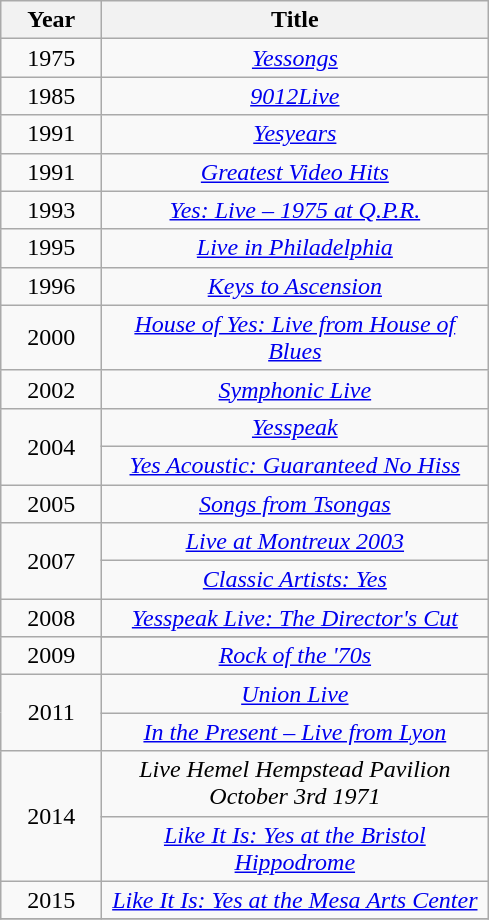<table class="wikitable">
<tr>
<th width="60">Year</th>
<th style="width:250px;">Title</th>
</tr>
<tr style="text-align:center;">
<td>1975</td>
<td><em><a href='#'>Yessongs</a></em></td>
</tr>
<tr style="text-align:center;">
<td>1985</td>
<td><em><a href='#'>9012Live</a></em></td>
</tr>
<tr style="text-align:center;">
<td>1991</td>
<td><em><a href='#'>Yesyears</a></em></td>
</tr>
<tr style="text-align:center;">
<td>1991</td>
<td><em><a href='#'>Greatest Video Hits</a></em></td>
</tr>
<tr style="text-align:center;">
<td>1993</td>
<td><em><a href='#'>Yes: Live – 1975 at Q.P.R.</a></em></td>
</tr>
<tr style="text-align:center;">
<td>1995</td>
<td><em><a href='#'>Live in Philadelphia</a></em></td>
</tr>
<tr style="text-align:center;">
<td>1996</td>
<td><em><a href='#'>Keys to Ascension</a></em></td>
</tr>
<tr style="text-align:center;">
<td>2000</td>
<td><em><a href='#'>House of Yes: Live from House of Blues</a></em></td>
</tr>
<tr style="text-align:center;">
<td>2002</td>
<td><em><a href='#'>Symphonic Live</a></em></td>
</tr>
<tr style="text-align:center;">
<td rowspan="2">2004</td>
<td><em><a href='#'>Yesspeak</a></em></td>
</tr>
<tr style="text-align:center;">
<td><em><a href='#'>Yes Acoustic: Guaranteed No Hiss</a></em></td>
</tr>
<tr style="text-align:center;">
<td>2005</td>
<td><em><a href='#'>Songs from Tsongas</a></em></td>
</tr>
<tr style="text-align:center;">
<td rowspan="2">2007</td>
<td><em><a href='#'>Live at Montreux 2003</a></em></td>
</tr>
<tr style="text-align:center;">
<td><em><a href='#'>Classic Artists: Yes</a></em></td>
</tr>
<tr style="text-align:center;">
<td>2008</td>
<td><em><a href='#'>Yesspeak Live: The Director's Cut</a></em></td>
</tr>
<tr style="text-align:center;">
<td rowspan="2">2009</td>
</tr>
<tr style="text-align:center;">
<td><em><a href='#'>Rock of the '70s</a></em></td>
</tr>
<tr style="text-align:center;">
<td rowspan="2">2011</td>
<td><em><a href='#'>Union Live</a></em></td>
</tr>
<tr style="text-align:center;">
<td><em><a href='#'>In the Present – Live from Lyon</a></em></td>
</tr>
<tr style="text-align:center;">
<td rowspan="2">2014</td>
<td><em>Live Hemel Hempstead Pavilion October 3rd 1971</em></td>
</tr>
<tr style="text-align:center;">
<td><em><a href='#'>Like It Is: Yes at the Bristol Hippodrome</a></em></td>
</tr>
<tr style="text-align:center;">
<td>2015</td>
<td><em><a href='#'>Like It Is: Yes at the Mesa Arts Center</a></em></td>
</tr>
<tr style="text-align:center;">
</tr>
</table>
